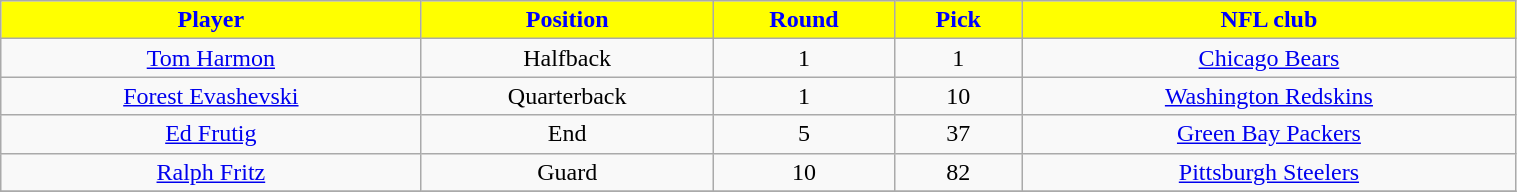<table class="wikitable" width="80%">
<tr align="center"  style="background:yellow;color:blue;">
<td><strong>Player</strong></td>
<td><strong>Position</strong></td>
<td><strong>Round</strong></td>
<td><strong>Pick</strong></td>
<td><strong>NFL club</strong></td>
</tr>
<tr align="center" bgcolor="">
<td><a href='#'>Tom Harmon</a></td>
<td>Halfback</td>
<td>1</td>
<td>1</td>
<td><a href='#'>Chicago Bears</a></td>
</tr>
<tr align="center" bgcolor="">
<td><a href='#'>Forest Evashevski</a></td>
<td>Quarterback</td>
<td>1</td>
<td>10</td>
<td><a href='#'>Washington Redskins</a></td>
</tr>
<tr align="center" bgcolor="">
<td><a href='#'>Ed Frutig</a></td>
<td>End</td>
<td>5</td>
<td>37</td>
<td><a href='#'>Green Bay Packers</a></td>
</tr>
<tr align="center" bgcolor="">
<td><a href='#'>Ralph Fritz</a></td>
<td>Guard</td>
<td>10</td>
<td>82</td>
<td><a href='#'>Pittsburgh Steelers</a></td>
</tr>
<tr align="center" bgcolor="">
</tr>
</table>
